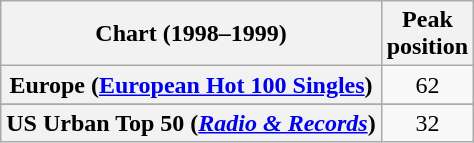<table class="wikitable sortable plainrowheaders" style="text-align:center">
<tr>
<th scope="col">Chart (1998–1999)</th>
<th scope="col">Peak<br>position</th>
</tr>
<tr>
<th scope="row">Europe (<a href='#'>European Hot 100 Singles</a>)</th>
<td>62</td>
</tr>
<tr>
</tr>
<tr>
</tr>
<tr>
</tr>
<tr>
</tr>
<tr>
</tr>
<tr>
</tr>
<tr>
</tr>
<tr>
</tr>
<tr>
<th scope="row">US Urban Top 50 (<em><a href='#'>Radio & Records</a></em>)</th>
<td>32</td>
</tr>
</table>
